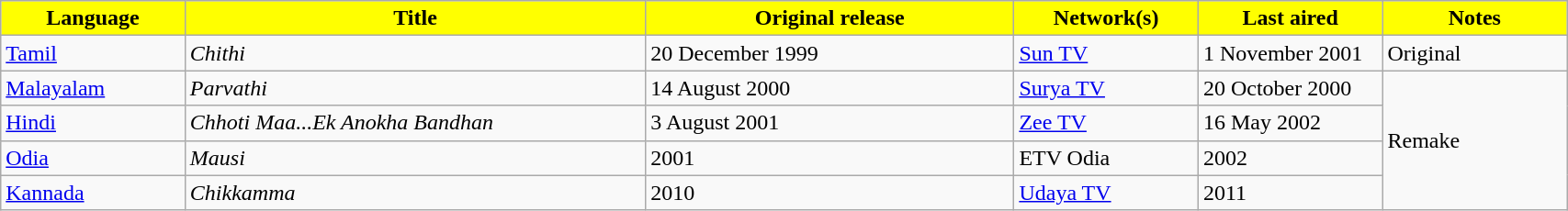<table class="wikitable sortable" style="width: 90%; margin-right: 0;">
<tr>
<th style="background:yellow; width:10%;">Language</th>
<th style="background:yellow; width:25%;">Title</th>
<th style="background:yellow; width:20%;">Original release</th>
<th style="background:yellow; width:10%;">Network(s)</th>
<th style="background:yellow; width:10%;">Last aired</th>
<th style="background:yellow; width:10%;">Notes</th>
</tr>
<tr>
<td><a href='#'>Tamil</a></td>
<td><em>Chithi</em></td>
<td>20 December 1999</td>
<td><a href='#'>Sun TV</a></td>
<td>1 November 2001</td>
<td>Original</td>
</tr>
<tr>
<td><a href='#'>Malayalam</a></td>
<td><em>Parvathi</em></td>
<td>14 August 2000</td>
<td><a href='#'>Surya TV</a></td>
<td>20 October 2000</td>
<td rowspan="4">Remake</td>
</tr>
<tr>
<td><a href='#'>Hindi</a></td>
<td><em>Chhoti Maa...Ek Anokha Bandhan</em></td>
<td>3 August 2001</td>
<td><a href='#'>Zee TV</a></td>
<td>16 May 2002</td>
</tr>
<tr>
<td><a href='#'>Odia</a></td>
<td><em>Mausi</em></td>
<td>2001</td>
<td>ETV Odia</td>
<td>2002</td>
</tr>
<tr>
<td><a href='#'>Kannada</a></td>
<td><em>Chikkamma</em></td>
<td>2010</td>
<td><a href='#'>Udaya TV</a></td>
<td>2011</td>
</tr>
</table>
